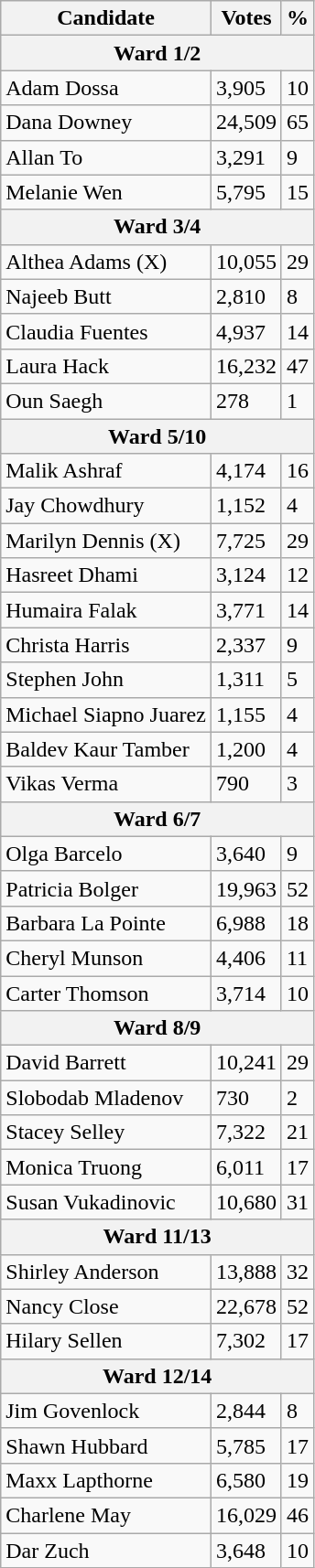<table class="wikitable">
<tr>
<th>Candidate</th>
<th>Votes</th>
<th>%</th>
</tr>
<tr>
<th colspan=3>Ward 1/2</th>
</tr>
<tr>
<td>Adam Dossa</td>
<td>3,905</td>
<td>10</td>
</tr>
<tr>
<td>Dana Downey</td>
<td>24,509</td>
<td>65</td>
</tr>
<tr>
<td>Allan To</td>
<td>3,291</td>
<td>9</td>
</tr>
<tr>
<td>Melanie Wen</td>
<td>5,795</td>
<td>15</td>
</tr>
<tr>
<th colspan=3>Ward 3/4</th>
</tr>
<tr>
<td>Althea Adams (X)</td>
<td>10,055</td>
<td>29</td>
</tr>
<tr>
<td>Najeeb Butt</td>
<td>2,810</td>
<td>8</td>
</tr>
<tr>
<td>Claudia Fuentes</td>
<td>4,937</td>
<td>14</td>
</tr>
<tr>
<td>Laura Hack</td>
<td>16,232</td>
<td>47</td>
</tr>
<tr>
<td>Oun Saegh</td>
<td>278</td>
<td>1</td>
</tr>
<tr>
<th colspan=3>Ward 5/10</th>
</tr>
<tr>
<td>Malik Ashraf</td>
<td>4,174</td>
<td>16</td>
</tr>
<tr>
<td>Jay Chowdhury</td>
<td>1,152</td>
<td>4</td>
</tr>
<tr>
<td>Marilyn Dennis (X)</td>
<td>7,725</td>
<td>29</td>
</tr>
<tr>
<td>Hasreet Dhami</td>
<td>3,124</td>
<td>12</td>
</tr>
<tr>
<td>Humaira Falak</td>
<td>3,771</td>
<td>14</td>
</tr>
<tr>
<td>Christa Harris</td>
<td>2,337</td>
<td>9</td>
</tr>
<tr>
<td>Stephen John</td>
<td>1,311</td>
<td>5</td>
</tr>
<tr>
<td>Michael Siapno Juarez</td>
<td>1,155</td>
<td>4</td>
</tr>
<tr>
<td>Baldev Kaur Tamber</td>
<td>1,200</td>
<td>4</td>
</tr>
<tr>
<td>Vikas Verma</td>
<td>790</td>
<td>3</td>
</tr>
<tr>
<th colspan=3>Ward 6/7</th>
</tr>
<tr>
<td>Olga Barcelo</td>
<td>3,640</td>
<td>9</td>
</tr>
<tr>
<td>Patricia Bolger</td>
<td>19,963</td>
<td>52</td>
</tr>
<tr>
<td>Barbara La Pointe</td>
<td>6,988</td>
<td>18</td>
</tr>
<tr>
<td>Cheryl Munson</td>
<td>4,406</td>
<td>11</td>
</tr>
<tr>
<td>Carter Thomson</td>
<td>3,714</td>
<td>10</td>
</tr>
<tr>
<th colspan=3>Ward 8/9</th>
</tr>
<tr>
<td>David Barrett</td>
<td>10,241</td>
<td>29</td>
</tr>
<tr>
<td>Slobodab Mladenov</td>
<td>730</td>
<td>2</td>
</tr>
<tr>
<td>Stacey Selley</td>
<td>7,322</td>
<td>21</td>
</tr>
<tr>
<td>Monica Truong</td>
<td>6,011</td>
<td>17</td>
</tr>
<tr>
<td>Susan Vukadinovic</td>
<td>10,680</td>
<td>31</td>
</tr>
<tr>
<th colspan=3>Ward 11/13</th>
</tr>
<tr>
<td>Shirley Anderson</td>
<td>13,888</td>
<td>32</td>
</tr>
<tr>
<td>Nancy Close</td>
<td>22,678</td>
<td>52</td>
</tr>
<tr>
<td>Hilary Sellen</td>
<td>7,302</td>
<td>17</td>
</tr>
<tr>
<th colspan=3>Ward 12/14</th>
</tr>
<tr>
<td>Jim Govenlock</td>
<td>2,844</td>
<td>8</td>
</tr>
<tr>
<td>Shawn Hubbard</td>
<td>5,785</td>
<td>17</td>
</tr>
<tr>
<td>Maxx Lapthorne</td>
<td>6,580</td>
<td>19</td>
</tr>
<tr>
<td>Charlene May</td>
<td>16,029</td>
<td>46</td>
</tr>
<tr>
<td>Dar Zuch</td>
<td>3,648</td>
<td>10</td>
</tr>
</table>
